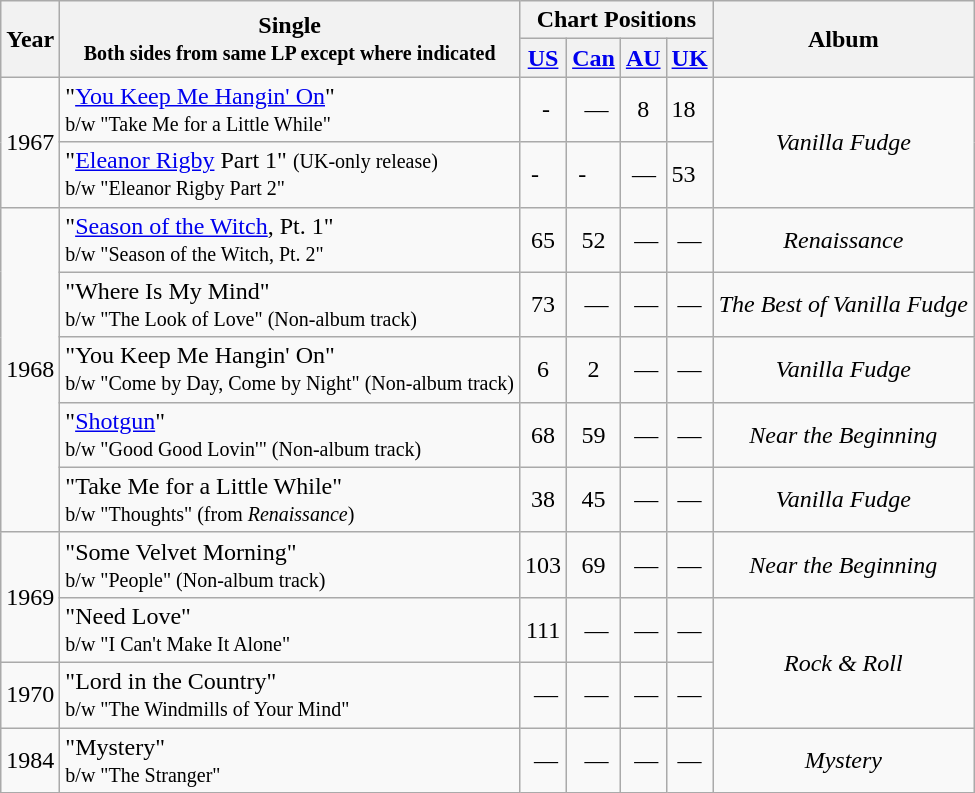<table class="wikitable">
<tr>
<th rowspan="2">Year</th>
<th rowspan="2">Single<br><small>Both sides from same LP except where indicated</small></th>
<th colspan="4">Chart Positions</th>
<th rowspan="2">Album</th>
</tr>
<tr>
<th align="left" valign="center"><a href='#'>US</a></th>
<th align="left" valign="center"><a href='#'>Can</a></th>
<th align="left" valign="center"><a href='#'>AU</a></th>
<th><a href='#'>UK</a></th>
</tr>
<tr>
<td rowspan="2" align="left" valign="center">1967</td>
<td align="left" valign="center">"<a href='#'>You Keep Me Hangin' On</a>"<br><small>b/w "Take Me for a Little While"</small></td>
<td align="center" valign="center"> -</td>
<td align="center" valign="center"> —</td>
<td align="center" valign="center">8</td>
<td>18</td>
<td rowspan="2" align="center" valign="center"><em>Vanilla Fudge</em></td>
</tr>
<tr>
<td>"<a href='#'>Eleanor Rigby</a> Part 1" <small>(UK-only release)</small><br><small>b/w "Eleanor Rigby Part 2"</small></td>
<td> -</td>
<td> -</td>
<td> —</td>
<td>53</td>
</tr>
<tr>
<td rowspan="5">1968</td>
<td align="left" valign="center">"<a href='#'>Season of the Witch</a>, Pt. 1"<br><small>b/w "Season of the Witch, Pt. 2"</small></td>
<td align="center" valign="center">65</td>
<td align="center" valign="center">52</td>
<td align="center" valign="center"> —</td>
<td> —</td>
<td align="center" valign="center"><em>Renaissance</em></td>
</tr>
<tr>
<td align="left" valign="center">"Where Is My Mind"<br><small>b/w "The Look of Love" (Non-album track)</small></td>
<td align="center" valign="center">73</td>
<td align="center" valign="center"> —</td>
<td align="center" valign="center"> —</td>
<td> —</td>
<td align="center" valign="center"><em>The Best of Vanilla Fudge</em></td>
</tr>
<tr>
<td align="left" valign="center">"You Keep Me Hangin' On"<br><small>b/w "Come by Day, Come by Night" (Non-album track)</small></td>
<td align="center" valign="center">6</td>
<td align="center" valign="center">2</td>
<td align="center" valign="center"> —</td>
<td> —</td>
<td align="center" valign="center"><em>Vanilla Fudge</em></td>
</tr>
<tr>
<td align="left" valign="center">"<a href='#'>Shotgun</a>"<br><small>b/w "Good Good Lovin'" (Non-album track)</small></td>
<td align="center" valign="center">68</td>
<td align="center" valign="center">59</td>
<td align="center" valign="center"> —</td>
<td> —</td>
<td align="center" valign="center"><em>Near the Beginning</em></td>
</tr>
<tr>
<td align="left" valign="center">"Take Me for a Little While"<br><small>b/w "Thoughts" (from <em>Renaissance</em>)</small></td>
<td align="center" valign="center">38</td>
<td align="center" valign="center">45</td>
<td align="center" valign="center"> —</td>
<td> —</td>
<td align="center" valign="center"><em>Vanilla Fudge</em></td>
</tr>
<tr>
<td rowspan="2">1969</td>
<td align="left" valign="center">"Some Velvet Morning"<br><small>b/w "People" (Non-album track)</small></td>
<td align="center" valign="center">103</td>
<td align="center" valign="center">69</td>
<td align="center" valign="center"> —</td>
<td> —</td>
<td align="center" valign="center"><em>Near the Beginning</em></td>
</tr>
<tr>
<td align="left" valign="center">"Need Love"<br><small>b/w "I Can't Make It Alone"</small></td>
<td align="center" valign="center">111</td>
<td align="center" valign="center"> —</td>
<td align="center" valign="center"> —</td>
<td> —</td>
<td rowspan="2" align="center" valign="center"><em>Rock & Roll</em></td>
</tr>
<tr>
<td align="left" valign="center">1970</td>
<td align="left" valign="center">"Lord in the Country"<br><small>b/w "The Windmills of Your Mind"</small></td>
<td align="center" valign="center"> —</td>
<td align="center" valign="center"> —</td>
<td align="center" valign="center"> —</td>
<td> —</td>
</tr>
<tr>
<td align="left" valign="center">1984</td>
<td align="left" valign="center">"Mystery"<br><small>b/w "The Stranger"</small></td>
<td align="center" valign="center"> —</td>
<td align="center" valign="center"> —</td>
<td align="center" valign="center"> —</td>
<td> —</td>
<td align="center" valign="center"><em>Mystery</em></td>
</tr>
</table>
